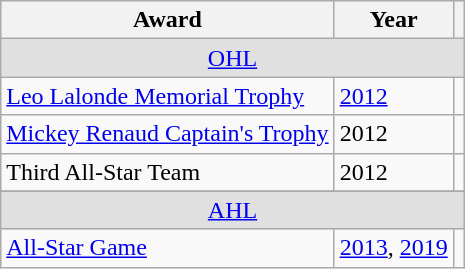<table class="wikitable">
<tr>
<th>Award</th>
<th>Year</th>
<th></th>
</tr>
<tr ALIGN="center" bgcolor="#e0e0e0">
<td colspan="3"><a href='#'>OHL</a></td>
</tr>
<tr>
<td><a href='#'>Leo Lalonde Memorial Trophy</a></td>
<td><a href='#'>2012</a></td>
<td></td>
</tr>
<tr>
<td><a href='#'>Mickey Renaud Captain's Trophy</a></td>
<td>2012</td>
<td></td>
</tr>
<tr>
<td>Third All-Star Team</td>
<td>2012</td>
<td></td>
</tr>
<tr>
</tr>
<tr ALIGN="center" bgcolor="#e0e0e0">
<td colspan="3"><a href='#'>AHL</a></td>
</tr>
<tr>
<td><a href='#'>All-Star Game</a></td>
<td><a href='#'>2013</a>, <a href='#'>2019</a></td>
<td></td>
</tr>
</table>
